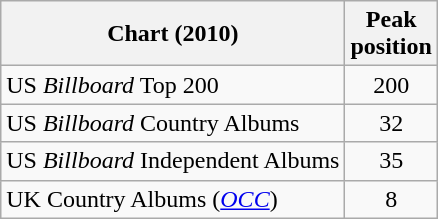<table class="wikitable sortable">
<tr>
<th>Chart (2010)</th>
<th>Peak<br>position</th>
</tr>
<tr>
<td>US <em>Billboard</em> Top 200</td>
<td align="center">200</td>
</tr>
<tr>
<td>US <em>Billboard</em> Country Albums</td>
<td align="center">32</td>
</tr>
<tr>
<td>US <em>Billboard</em> Independent Albums</td>
<td align="center">35</td>
</tr>
<tr>
<td>UK Country Albums (<em><a href='#'>OCC</a></em>)</td>
<td style="text-align:center;">8</td>
</tr>
</table>
